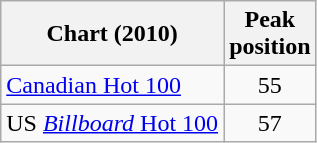<table class="wikitable">
<tr>
<th align="left">Chart (2010)</th>
<th align="left">Peak<br>position</th>
</tr>
<tr>
<td align="left"><a href='#'>Canadian Hot 100</a></td>
<td align="center">55</td>
</tr>
<tr>
<td align="left">US <a href='#'><em>Billboard</em> Hot 100</a></td>
<td align="center">57</td>
</tr>
</table>
